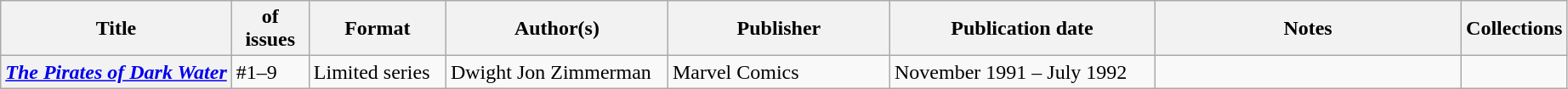<table class="wikitable">
<tr>
<th>Title</th>
<th style="width:40pt"> of issues</th>
<th style="width:75pt">Format</th>
<th style="width:125pt">Author(s)</th>
<th style="width:125pt">Publisher</th>
<th style="width:150pt">Publication date</th>
<th style="width:175pt">Notes</th>
<th>Collections</th>
</tr>
<tr>
<th><em><a href='#'>The Pirates of Dark Water</a></em></th>
<td>#1–9</td>
<td>Limited series</td>
<td>Dwight Jon Zimmerman</td>
<td>Marvel Comics</td>
<td>November 1991 – July 1992</td>
<td></td>
<td></td>
</tr>
</table>
